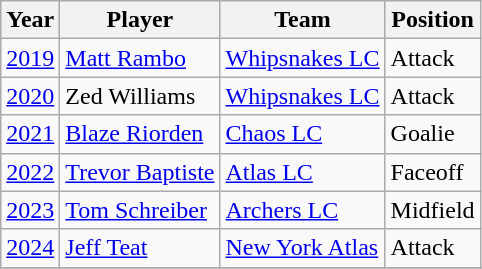<table class="wikitable">
<tr>
<th>Year</th>
<th>Player</th>
<th>Team</th>
<th>Position</th>
</tr>
<tr>
<td><a href='#'>2019</a></td>
<td><a href='#'>Matt Rambo</a></td>
<td><a href='#'>Whipsnakes LC</a></td>
<td>Attack</td>
</tr>
<tr>
<td><a href='#'>2020</a></td>
<td>Zed Williams</td>
<td><a href='#'>Whipsnakes LC</a></td>
<td>Attack</td>
</tr>
<tr>
<td><a href='#'>2021</a></td>
<td><a href='#'>Blaze Riorden</a></td>
<td><a href='#'>Chaos LC</a></td>
<td>Goalie</td>
</tr>
<tr>
<td><a href='#'>2022</a></td>
<td><a href='#'>Trevor Baptiste</a></td>
<td><a href='#'>Atlas LC</a></td>
<td>Faceoff</td>
</tr>
<tr>
<td><a href='#'>2023</a></td>
<td><a href='#'>Tom Schreiber</a></td>
<td><a href='#'>Archers LC</a></td>
<td>Midfield</td>
</tr>
<tr>
<td><a href='#'>2024</a></td>
<td><a href='#'>Jeff Teat</a></td>
<td><a href='#'>New York Atlas</a></td>
<td>Attack</td>
</tr>
<tr>
</tr>
</table>
